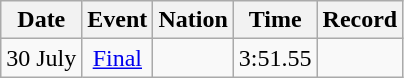<table class="wikitable" style=text-align:center>
<tr>
<th>Date</th>
<th>Event</th>
<th>Nation</th>
<th>Time</th>
<th>Record</th>
</tr>
<tr>
<td>30 July</td>
<td><a href='#'>Final</a></td>
<td align=left></td>
<td>3:51.55</td>
<td></td>
</tr>
</table>
